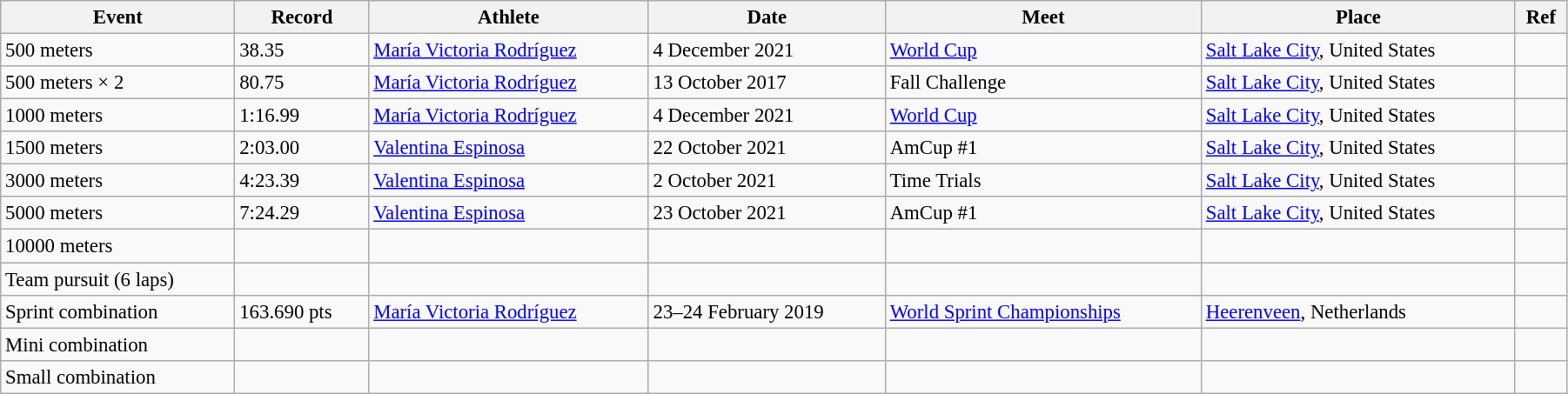<table class="wikitable" style="font-size:95%; width: 95%;">
<tr>
<th>Event</th>
<th>Record</th>
<th>Athlete</th>
<th>Date</th>
<th>Meet</th>
<th>Place</th>
<th>Ref</th>
</tr>
<tr>
<td>500 meters</td>
<td>38.35</td>
<td><a href='#'>María Victoria Rodríguez</a></td>
<td>4 December 2021</td>
<td><a href='#'>World Cup</a></td>
<td><a href='#'>Salt Lake City</a>, United States</td>
<td></td>
</tr>
<tr>
<td>500 meters × 2</td>
<td>80.75</td>
<td><a href='#'>María Victoria Rodríguez</a></td>
<td>13 October 2017</td>
<td>Fall Challenge</td>
<td><a href='#'>Salt Lake City</a>, United States</td>
<td></td>
</tr>
<tr>
<td>1000 meters</td>
<td>1:16.99</td>
<td><a href='#'>María Victoria Rodríguez</a></td>
<td>4 December 2021</td>
<td><a href='#'>World Cup</a></td>
<td><a href='#'>Salt Lake City</a>, United States</td>
<td></td>
</tr>
<tr>
<td>1500 meters</td>
<td>2:03.00</td>
<td><a href='#'>Valentina Espinosa</a></td>
<td>22 October 2021</td>
<td>AmCup #1</td>
<td><a href='#'>Salt Lake City</a>, United States</td>
<td></td>
</tr>
<tr>
<td>3000 meters</td>
<td>4:23.39</td>
<td><a href='#'>Valentina Espinosa</a></td>
<td>2 October 2021</td>
<td>Time Trials</td>
<td><a href='#'>Salt Lake City</a>, United States</td>
<td></td>
</tr>
<tr>
<td>5000 meters</td>
<td>7:24.29</td>
<td><a href='#'>Valentina Espinosa</a></td>
<td>23 October 2021</td>
<td>AmCup #1</td>
<td><a href='#'>Salt Lake City</a>, United States</td>
<td></td>
</tr>
<tr>
<td>10000 meters</td>
<td></td>
<td></td>
<td></td>
<td></td>
<td></td>
<td></td>
</tr>
<tr>
<td>Team pursuit (6 laps)</td>
<td></td>
<td></td>
<td></td>
<td></td>
<td></td>
<td></td>
</tr>
<tr>
<td>Sprint combination</td>
<td>163.690 pts</td>
<td><a href='#'>María Victoria Rodríguez</a></td>
<td>23–24 February 2019</td>
<td><a href='#'>World Sprint Championships</a></td>
<td><a href='#'>Heerenveen</a>, Netherlands</td>
<td></td>
</tr>
<tr>
<td>Mini combination</td>
<td></td>
<td></td>
<td></td>
<td></td>
<td></td>
<td></td>
</tr>
<tr>
<td>Small combination</td>
<td></td>
<td></td>
<td></td>
<td></td>
<td></td>
<td></td>
</tr>
</table>
